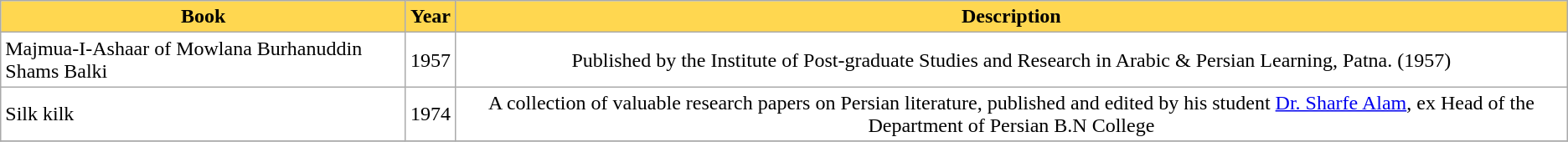<table class="wikitable sortable" style="background:#fff; align:right;">
<tr>
<th style="background:#ffd750;">Book</th>
<th style="background:#ffd750;">Year</th>
<th style="background:#ffd750;">Description</th>
</tr>
<tr>
<td>Majmua-I-Ashaar of Mowlana Burhanuddin Shams Balki</td>
<td style="text-align:center;">1957</td>
<td style="text-align:center;">Published by the Institute of Post-graduate Studies and Research in Arabic & Persian Learning, Patna. (1957)</td>
</tr>
<tr>
<td>Silk kilk</td>
<td style="text-align:center;">1974</td>
<td style="text-align:center;">A collection of valuable research papers on Persian literature, published and edited by his student <a href='#'>Dr. Sharfe Alam</a>, ex Head of the Department of Persian B.N College</td>
</tr>
<tr>
</tr>
</table>
